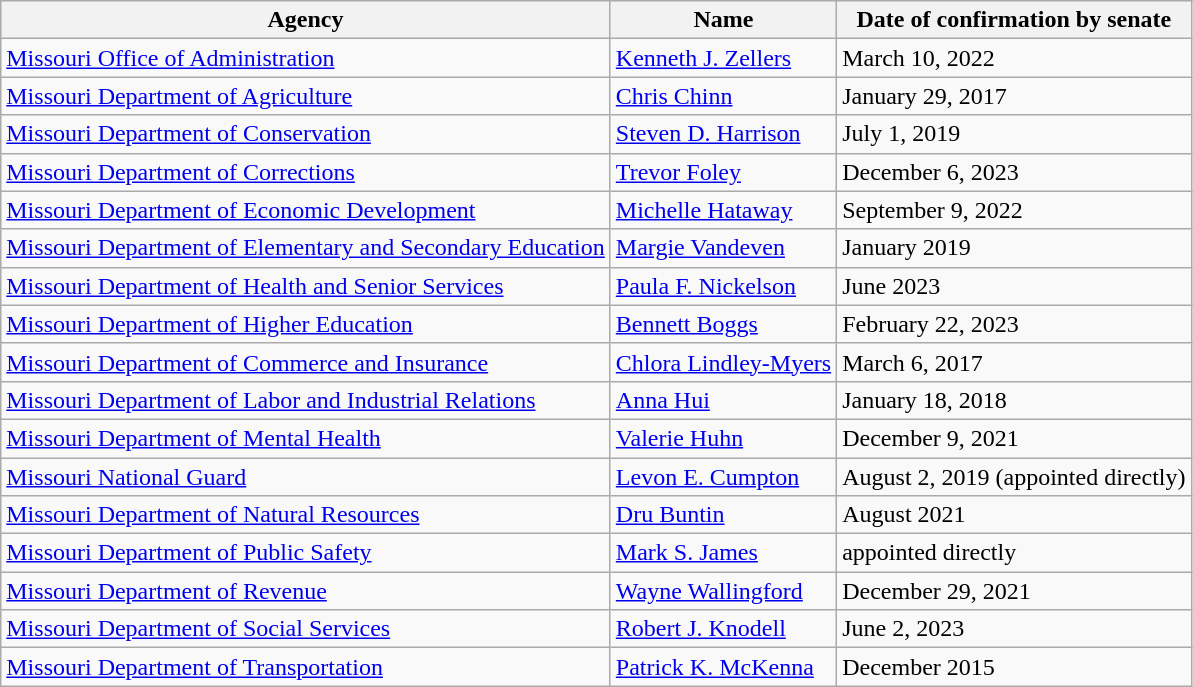<table class="wikitable">
<tr>
<th>Agency</th>
<th>Name</th>
<th>Date of confirmation by senate</th>
</tr>
<tr>
<td><a href='#'>Missouri Office of Administration</a></td>
<td><a href='#'>Kenneth J. Zellers</a></td>
<td>March 10, 2022</td>
</tr>
<tr>
<td><a href='#'>Missouri Department of Agriculture</a></td>
<td><a href='#'>Chris Chinn</a></td>
<td>January 29, 2017</td>
</tr>
<tr>
<td><a href='#'>Missouri Department of Conservation</a></td>
<td><a href='#'>Steven D. Harrison</a></td>
<td>July 1, 2019</td>
</tr>
<tr>
<td><a href='#'>Missouri Department of Corrections</a></td>
<td><a href='#'>Trevor Foley</a></td>
<td>December 6, 2023</td>
</tr>
<tr>
<td><a href='#'>Missouri Department of Economic Development</a></td>
<td><a href='#'>Michelle Hataway</a></td>
<td>September 9, 2022</td>
</tr>
<tr>
<td><a href='#'>Missouri Department of Elementary and Secondary Education</a></td>
<td><a href='#'>Margie Vandeven</a></td>
<td>January 2019</td>
</tr>
<tr>
<td><a href='#'>Missouri Department of Health and Senior Services</a></td>
<td><a href='#'>Paula F. Nickelson</a></td>
<td>June 2023</td>
</tr>
<tr>
<td><a href='#'>Missouri Department of Higher Education</a></td>
<td><a href='#'>Bennett Boggs</a></td>
<td>February 22, 2023</td>
</tr>
<tr>
<td><a href='#'>Missouri Department of Commerce and Insurance</a></td>
<td><a href='#'>Chlora Lindley-Myers</a></td>
<td>March 6, 2017</td>
</tr>
<tr>
<td><a href='#'>Missouri Department of Labor and Industrial Relations</a></td>
<td><a href='#'>Anna Hui</a></td>
<td>January 18, 2018</td>
</tr>
<tr>
<td><a href='#'>Missouri Department of Mental Health</a></td>
<td><a href='#'>Valerie Huhn</a></td>
<td>December 9, 2021</td>
</tr>
<tr>
<td><a href='#'>Missouri National Guard</a></td>
<td><a href='#'>Levon E. Cumpton</a></td>
<td>August 2, 2019 (appointed directly)</td>
</tr>
<tr>
<td><a href='#'>Missouri Department of Natural Resources</a></td>
<td><a href='#'>Dru Buntin</a></td>
<td>August 2021</td>
</tr>
<tr>
<td><a href='#'>Missouri Department of Public Safety</a></td>
<td><a href='#'>Mark S. James</a></td>
<td>appointed directly </td>
</tr>
<tr>
<td><a href='#'>Missouri Department of Revenue</a></td>
<td><a href='#'>Wayne Wallingford</a></td>
<td>December 29, 2021</td>
</tr>
<tr>
<td><a href='#'>Missouri Department of Social Services</a></td>
<td><a href='#'>Robert J. Knodell</a></td>
<td>June 2, 2023</td>
</tr>
<tr>
<td><a href='#'>Missouri Department of Transportation</a></td>
<td><a href='#'>Patrick K. McKenna</a></td>
<td>December 2015</td>
</tr>
</table>
